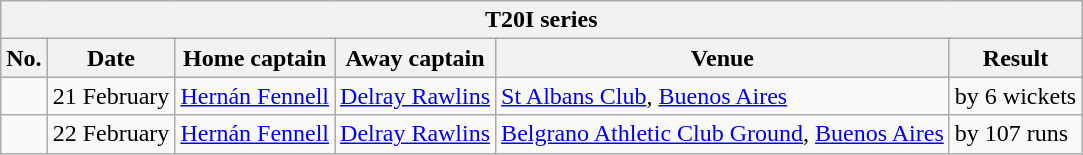<table class="wikitable">
<tr>
<th colspan="6">T20I series</th>
</tr>
<tr>
<th>No.</th>
<th>Date</th>
<th>Home captain</th>
<th>Away captain</th>
<th>Venue</th>
<th>Result</th>
</tr>
<tr>
<td></td>
<td>21 February</td>
<td><a href='#'>Hernán Fennell</a></td>
<td><a href='#'>Delray Rawlins</a></td>
<td><a href='#'>St Albans Club</a>, <a href='#'>Buenos Aires</a></td>
<td> by 6 wickets</td>
</tr>
<tr>
<td></td>
<td>22 February</td>
<td><a href='#'>Hernán Fennell</a></td>
<td><a href='#'>Delray Rawlins</a></td>
<td><a href='#'>Belgrano Athletic Club Ground</a>, <a href='#'>Buenos Aires</a></td>
<td> by 107 runs</td>
</tr>
</table>
